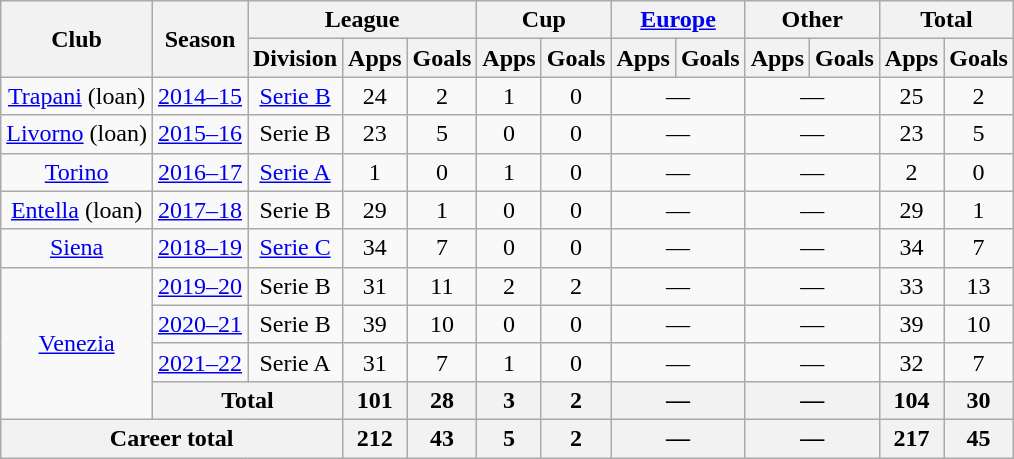<table class="wikitable" style="text-align:center">
<tr>
<th rowspan="2">Club</th>
<th rowspan="2">Season</th>
<th colspan="3">League</th>
<th colspan="2">Cup</th>
<th colspan="2"><a href='#'>Europe</a></th>
<th colspan="2">Other</th>
<th colspan="2">Total</th>
</tr>
<tr>
<th>Division</th>
<th>Apps</th>
<th>Goals</th>
<th>Apps</th>
<th>Goals</th>
<th>Apps</th>
<th>Goals</th>
<th>Apps</th>
<th>Goals</th>
<th>Apps</th>
<th>Goals</th>
</tr>
<tr>
<td><a href='#'>Trapani</a> (loan)</td>
<td><a href='#'>2014–15</a></td>
<td><a href='#'>Serie B</a></td>
<td>24</td>
<td>2</td>
<td>1</td>
<td>0</td>
<td colspan="2">—</td>
<td colspan="2">—</td>
<td>25</td>
<td>2</td>
</tr>
<tr>
<td><a href='#'>Livorno</a> (loan)</td>
<td><a href='#'>2015–16</a></td>
<td>Serie B</td>
<td>23</td>
<td>5</td>
<td>0</td>
<td>0</td>
<td colspan="2">—</td>
<td colspan="2">—</td>
<td>23</td>
<td>5</td>
</tr>
<tr>
<td><a href='#'>Torino</a></td>
<td><a href='#'>2016–17</a></td>
<td><a href='#'>Serie A</a></td>
<td>1</td>
<td>0</td>
<td>1</td>
<td>0</td>
<td colspan="2">—</td>
<td colspan="2">—</td>
<td>2</td>
<td>0</td>
</tr>
<tr>
<td><a href='#'>Entella</a> (loan)</td>
<td><a href='#'>2017–18</a></td>
<td>Serie B</td>
<td>29</td>
<td>1</td>
<td>0</td>
<td>0</td>
<td colspan="2">—</td>
<td colspan="2">—</td>
<td>29</td>
<td>1</td>
</tr>
<tr>
<td><a href='#'>Siena</a></td>
<td><a href='#'>2018–19</a></td>
<td><a href='#'>Serie C</a></td>
<td>34</td>
<td>7</td>
<td>0</td>
<td>0</td>
<td colspan="2">—</td>
<td colspan="2">—</td>
<td>34</td>
<td>7</td>
</tr>
<tr>
<td rowspan="4"><a href='#'>Venezia</a></td>
<td><a href='#'>2019–20</a></td>
<td>Serie B</td>
<td>31</td>
<td>11</td>
<td>2</td>
<td>2</td>
<td colspan="2">—</td>
<td colspan="2">—</td>
<td>33</td>
<td>13</td>
</tr>
<tr>
<td><a href='#'>2020–21</a></td>
<td>Serie B</td>
<td>39</td>
<td>10</td>
<td>0</td>
<td>0</td>
<td colspan="2">—</td>
<td colspan="2">—</td>
<td>39</td>
<td>10</td>
</tr>
<tr>
<td><a href='#'>2021–22</a></td>
<td>Serie A</td>
<td>31</td>
<td>7</td>
<td>1</td>
<td>0</td>
<td colspan="2">—</td>
<td colspan="2">—</td>
<td>32</td>
<td>7</td>
</tr>
<tr>
<th colspan="2">Total</th>
<th>101</th>
<th>28</th>
<th>3</th>
<th>2</th>
<th colspan="2">—</th>
<th colspan="2">—</th>
<th>104</th>
<th>30</th>
</tr>
<tr>
<th colspan="3">Career total</th>
<th>212</th>
<th>43</th>
<th>5</th>
<th>2</th>
<th colspan="2">—</th>
<th colspan="2">—</th>
<th>217</th>
<th>45</th>
</tr>
</table>
